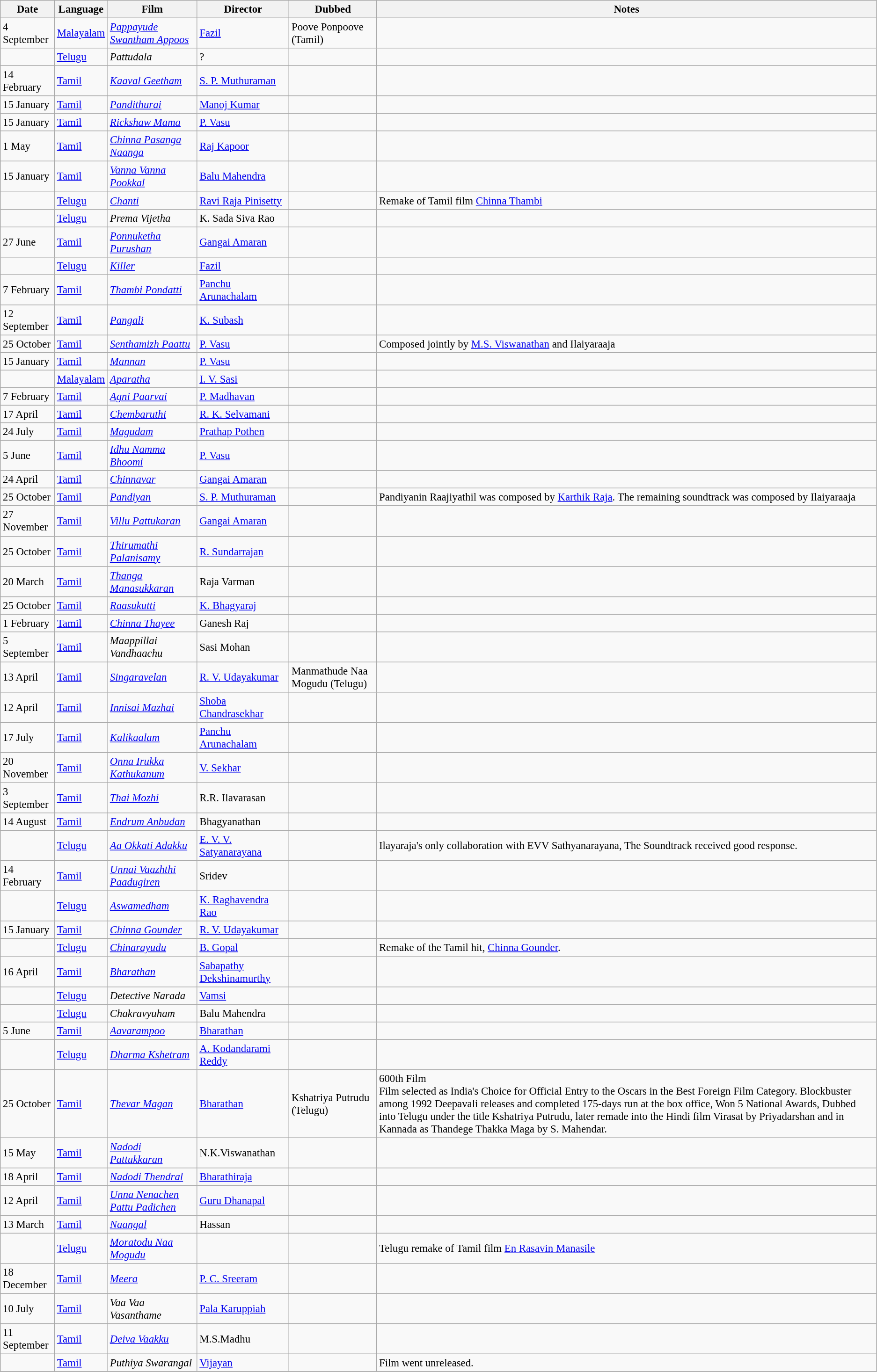<table class="wikitable sortable" style="font-size:95%;">
<tr>
<th>Date</th>
<th>Language</th>
<th>Film</th>
<th>Director</th>
<th>Dubbed</th>
<th>Notes</th>
</tr>
<tr>
<td>4 September</td>
<td><a href='#'>Malayalam</a></td>
<td><em><a href='#'>Pappayude Swantham Appoos</a></em></td>
<td><a href='#'>Fazil</a></td>
<td>Poove Ponpoove (Tamil)</td>
<td></td>
</tr>
<tr>
<td></td>
<td><a href='#'>Telugu</a></td>
<td><em>Pattudala</em></td>
<td>?</td>
<td></td>
<td></td>
</tr>
<tr>
<td>14 February</td>
<td><a href='#'>Tamil</a></td>
<td><em><a href='#'>Kaaval Geetham</a></em></td>
<td><a href='#'>S. P. Muthuraman</a></td>
<td></td>
<td></td>
</tr>
<tr>
<td>15 January</td>
<td><a href='#'>Tamil</a></td>
<td><em><a href='#'>Pandithurai</a></em></td>
<td><a href='#'>Manoj Kumar</a></td>
<td></td>
<td></td>
</tr>
<tr>
<td>15 January</td>
<td><a href='#'>Tamil</a></td>
<td><em><a href='#'>Rickshaw Mama</a></em></td>
<td><a href='#'>P. Vasu</a></td>
<td></td>
<td></td>
</tr>
<tr>
<td>1 May</td>
<td><a href='#'>Tamil</a></td>
<td><em><a href='#'>Chinna Pasanga Naanga</a></em></td>
<td><a href='#'>Raj Kapoor</a></td>
<td></td>
<td></td>
</tr>
<tr>
<td>15 January</td>
<td><a href='#'>Tamil</a></td>
<td><em><a href='#'>Vanna Vanna Pookkal</a></em></td>
<td><a href='#'>Balu Mahendra</a></td>
<td></td>
<td></td>
</tr>
<tr>
<td></td>
<td><a href='#'>Telugu</a></td>
<td><em><a href='#'>Chanti</a></em></td>
<td><a href='#'>Ravi Raja Pinisetty</a></td>
<td></td>
<td>Remake of Tamil film <a href='#'>Chinna Thambi</a></td>
</tr>
<tr>
<td></td>
<td><a href='#'>Telugu</a></td>
<td><em>Prema Vijetha</em></td>
<td>K. Sada Siva Rao</td>
<td></td>
<td></td>
</tr>
<tr>
<td>27 June</td>
<td><a href='#'>Tamil</a></td>
<td><em><a href='#'>Ponnuketha Purushan</a></em></td>
<td><a href='#'>Gangai Amaran</a></td>
<td></td>
<td></td>
</tr>
<tr>
<td></td>
<td><a href='#'>Telugu</a></td>
<td><em><a href='#'>Killer</a></em></td>
<td><a href='#'>Fazil</a></td>
<td></td>
<td></td>
</tr>
<tr>
<td>7 February</td>
<td><a href='#'>Tamil</a></td>
<td><em><a href='#'>Thambi Pondatti</a></em></td>
<td><a href='#'>Panchu Arunachalam</a></td>
<td></td>
<td></td>
</tr>
<tr>
<td>12 September</td>
<td><a href='#'>Tamil</a></td>
<td><em><a href='#'>Pangali</a></em></td>
<td><a href='#'>K. Subash</a></td>
<td></td>
<td></td>
</tr>
<tr>
<td>25 October</td>
<td><a href='#'>Tamil</a></td>
<td><em><a href='#'>Senthamizh Paattu</a></em></td>
<td><a href='#'>P. Vasu</a></td>
<td></td>
<td>Composed jointly by <a href='#'>M.S. Viswanathan</a> and Ilaiyaraaja</td>
</tr>
<tr>
<td>15 January</td>
<td><a href='#'>Tamil</a></td>
<td><em><a href='#'>Mannan</a></em></td>
<td><a href='#'>P. Vasu</a></td>
<td></td>
<td></td>
</tr>
<tr>
<td></td>
<td><a href='#'>Malayalam</a></td>
<td><em><a href='#'>Aparatha</a></em></td>
<td><a href='#'>I. V. Sasi</a></td>
<td></td>
<td></td>
</tr>
<tr>
<td>7 February</td>
<td><a href='#'>Tamil</a></td>
<td><em><a href='#'>Agni Paarvai</a></em></td>
<td><a href='#'>P. Madhavan</a></td>
<td></td>
<td></td>
</tr>
<tr>
<td>17 April</td>
<td><a href='#'>Tamil</a></td>
<td><em><a href='#'>Chembaruthi</a></em></td>
<td><a href='#'>R. K. Selvamani</a></td>
<td></td>
<td></td>
</tr>
<tr>
<td>24 July</td>
<td><a href='#'>Tamil</a></td>
<td><em><a href='#'>Magudam</a></em></td>
<td><a href='#'>Prathap Pothen</a></td>
<td></td>
<td></td>
</tr>
<tr>
<td>5 June</td>
<td><a href='#'>Tamil</a></td>
<td><em><a href='#'>Idhu Namma Bhoomi</a></em></td>
<td><a href='#'>P. Vasu</a></td>
<td></td>
<td></td>
</tr>
<tr>
<td>24 April</td>
<td><a href='#'>Tamil</a></td>
<td><em><a href='#'>Chinnavar</a></em></td>
<td><a href='#'>Gangai Amaran</a></td>
<td></td>
<td></td>
</tr>
<tr>
<td>25 October</td>
<td><a href='#'>Tamil</a></td>
<td><em><a href='#'>Pandiyan</a></em></td>
<td><a href='#'>S. P. Muthuraman</a></td>
<td></td>
<td>Pandiyanin Raajiyathil was composed by <a href='#'>Karthik Raja</a>. The remaining soundtrack was composed by Ilaiyaraaja</td>
</tr>
<tr>
<td>27 November</td>
<td><a href='#'>Tamil</a></td>
<td><em><a href='#'>Villu Pattukaran</a></em></td>
<td><a href='#'>Gangai Amaran</a></td>
<td></td>
<td></td>
</tr>
<tr>
<td>25 October</td>
<td><a href='#'>Tamil</a></td>
<td><em><a href='#'>Thirumathi Palanisamy</a></em></td>
<td><a href='#'>R. Sundarrajan</a></td>
<td></td>
<td></td>
</tr>
<tr>
<td>20 March</td>
<td><a href='#'>Tamil</a></td>
<td><em><a href='#'>Thanga Manasukkaran</a></em></td>
<td>Raja Varman</td>
<td></td>
<td></td>
</tr>
<tr>
<td>25 October</td>
<td><a href='#'>Tamil</a></td>
<td><em><a href='#'>Raasukutti</a></em></td>
<td><a href='#'>K. Bhagyaraj</a></td>
<td></td>
<td></td>
</tr>
<tr>
<td>1 February</td>
<td><a href='#'>Tamil</a></td>
<td><em><a href='#'>Chinna Thayee</a></em></td>
<td>Ganesh Raj</td>
<td></td>
<td></td>
</tr>
<tr>
<td>5 September</td>
<td><a href='#'>Tamil</a></td>
<td><em>Maappillai Vandhaachu</em></td>
<td>Sasi Mohan</td>
<td></td>
<td></td>
</tr>
<tr>
<td>13 April</td>
<td><a href='#'>Tamil</a></td>
<td><em><a href='#'>Singaravelan</a></em></td>
<td><a href='#'>R. V. Udayakumar</a></td>
<td>Manmathude Naa Mogudu (Telugu)</td>
<td></td>
</tr>
<tr>
<td>12 April</td>
<td><a href='#'>Tamil</a></td>
<td><em><a href='#'>Innisai Mazhai</a></em></td>
<td><a href='#'>Shoba Chandrasekhar</a></td>
<td></td>
<td></td>
</tr>
<tr>
<td>17 July</td>
<td><a href='#'>Tamil</a></td>
<td><em><a href='#'>Kalikaalam</a></em></td>
<td><a href='#'>Panchu Arunachalam</a></td>
<td></td>
<td></td>
</tr>
<tr>
<td>20 November</td>
<td><a href='#'>Tamil</a></td>
<td><em><a href='#'>Onna Irukka Kathukanum</a></em></td>
<td><a href='#'>V. Sekhar</a></td>
<td></td>
<td></td>
</tr>
<tr>
<td>3 September</td>
<td><a href='#'>Tamil</a></td>
<td><em><a href='#'>Thai Mozhi</a></em></td>
<td>R.R. Ilavarasan</td>
<td></td>
<td></td>
</tr>
<tr>
<td>14 August</td>
<td><a href='#'>Tamil</a></td>
<td><em><a href='#'>Endrum Anbudan</a></em></td>
<td>Bhagyanathan</td>
<td></td>
<td></td>
</tr>
<tr>
<td></td>
<td><a href='#'>Telugu</a></td>
<td><em><a href='#'>Aa Okkati Adakku</a></em></td>
<td><a href='#'>E. V. V. Satyanarayana</a></td>
<td></td>
<td>Ilayaraja's only collaboration with EVV Sathyanarayana, The Soundtrack received good response.</td>
</tr>
<tr>
<td>14 February</td>
<td><a href='#'>Tamil</a></td>
<td><em><a href='#'>Unnai Vaazhthi Paadugiren</a></em></td>
<td>Sridev</td>
<td></td>
<td></td>
</tr>
<tr>
<td></td>
<td><a href='#'>Telugu</a></td>
<td><em><a href='#'>Aswamedham</a></em></td>
<td><a href='#'>K. Raghavendra Rao</a></td>
<td></td>
<td></td>
</tr>
<tr>
<td>15 January</td>
<td><a href='#'>Tamil</a></td>
<td><em><a href='#'>Chinna Gounder</a></em></td>
<td><a href='#'>R. V. Udayakumar</a></td>
<td></td>
<td></td>
</tr>
<tr>
<td></td>
<td><a href='#'>Telugu</a></td>
<td><em><a href='#'>Chinarayudu</a></em></td>
<td><a href='#'>B. Gopal</a></td>
<td></td>
<td>Remake of the Tamil hit, <a href='#'>Chinna Gounder</a>.</td>
</tr>
<tr>
<td>16 April</td>
<td><a href='#'>Tamil</a></td>
<td><em><a href='#'>Bharathan</a></em></td>
<td><a href='#'>Sabapathy Dekshinamurthy</a></td>
<td></td>
<td></td>
</tr>
<tr>
<td></td>
<td><a href='#'>Telugu</a></td>
<td><em>Detective Narada </em></td>
<td><a href='#'>Vamsi</a></td>
<td></td>
<td></td>
</tr>
<tr>
<td></td>
<td><a href='#'>Telugu</a></td>
<td><em>Chakravyuham</em></td>
<td>Balu Mahendra</td>
<td></td>
<td></td>
</tr>
<tr>
<td>5 June</td>
<td><a href='#'>Tamil</a></td>
<td><em><a href='#'>Aavarampoo</a></em></td>
<td><a href='#'>Bharathan</a></td>
<td></td>
<td></td>
</tr>
<tr>
<td></td>
<td><a href='#'>Telugu</a></td>
<td><em><a href='#'>Dharma Kshetram</a></em></td>
<td><a href='#'>A. Kodandarami Reddy</a></td>
<td></td>
<td></td>
</tr>
<tr>
<td>25 October</td>
<td><a href='#'>Tamil</a></td>
<td><em><a href='#'>Thevar Magan</a></em></td>
<td><a href='#'>Bharathan</a></td>
<td>Kshatriya Putrudu (Telugu)</td>
<td>600th Film<br>Film selected as India's Choice for Official Entry to the Oscars in the Best Foreign Film Category. Blockbuster among 1992 Deepavali releases and completed 175-days run at the box office, Won 5 National Awards, Dubbed into Telugu under the title Kshatriya Putrudu, later remade into the Hindi film Virasat by Priyadarshan and in Kannada as Thandege Thakka Maga by S. Mahendar.</td>
</tr>
<tr>
<td>15 May</td>
<td><a href='#'>Tamil</a></td>
<td><em><a href='#'>Nadodi Pattukkaran</a></em></td>
<td>N.K.Viswanathan</td>
<td></td>
<td></td>
</tr>
<tr>
<td>18 April</td>
<td><a href='#'>Tamil</a></td>
<td><em><a href='#'>Nadodi Thendral</a></em></td>
<td><a href='#'>Bharathiraja</a></td>
<td></td>
<td></td>
</tr>
<tr>
<td>12 April</td>
<td><a href='#'>Tamil</a></td>
<td><em><a href='#'>Unna Nenachen Pattu Padichen</a></em></td>
<td><a href='#'>Guru Dhanapal</a></td>
<td></td>
<td></td>
</tr>
<tr>
<td>13 March</td>
<td><a href='#'>Tamil</a></td>
<td><em><a href='#'>Naangal</a></em></td>
<td>Hassan</td>
<td></td>
<td></td>
</tr>
<tr>
<td></td>
<td><a href='#'>Telugu</a></td>
<td><em><a href='#'>Moratodu Naa Mogudu</a></em></td>
<td></td>
<td></td>
<td>Telugu remake of Tamil film <a href='#'>En Rasavin Manasile</a></td>
</tr>
<tr>
<td>18 December</td>
<td><a href='#'>Tamil</a></td>
<td><em><a href='#'>Meera</a></em></td>
<td><a href='#'>P. C. Sreeram</a></td>
<td></td>
<td></td>
</tr>
<tr>
<td>10 July</td>
<td><a href='#'>Tamil</a></td>
<td><em>Vaa Vaa Vasanthame</em></td>
<td><a href='#'>Pala Karuppiah</a></td>
<td></td>
<td></td>
</tr>
<tr>
<td>11 September</td>
<td><a href='#'>Tamil</a></td>
<td><em><a href='#'>Deiva Vaakku</a></em></td>
<td>M.S.Madhu</td>
<td></td>
<td></td>
</tr>
<tr>
<td></td>
<td><a href='#'>Tamil</a></td>
<td><em>Puthiya Swarangal</em></td>
<td><a href='#'>Vijayan</a></td>
<td></td>
<td>Film went unreleased.</td>
</tr>
<tr>
</tr>
</table>
